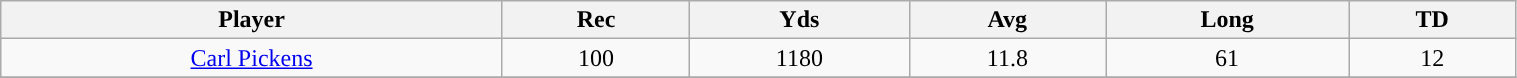<table class="wikitable" style="text-align:center;" width="80%">
<tr>
<th>Player</th>
<th>Rec</th>
<th>Yds</th>
<th>Avg</th>
<th>Long</th>
<th>TD</th>
</tr>
<tr align="center" bgcolor="">
<td><a href='#'>Carl Pickens</a></td>
<td>100</td>
<td>1180</td>
<td>11.8</td>
<td>61</td>
<td>12</td>
</tr>
<tr align="center" bgcolor="">
</tr>
</table>
